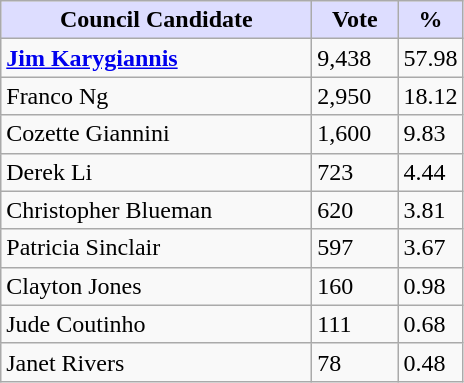<table class="wikitable sortable">
<tr>
<th style="background:#ddf; width:200px;">Council Candidate</th>
<th style="background:#ddf; width:50px;">Vote</th>
<th style="background:#ddf; width:30px;">%</th>
</tr>
<tr>
<td><strong><a href='#'>Jim Karygiannis</a></strong></td>
<td>9,438</td>
<td>57.98</td>
</tr>
<tr>
<td>Franco Ng</td>
<td>2,950</td>
<td>18.12</td>
</tr>
<tr>
<td>Cozette Giannini</td>
<td>1,600</td>
<td>9.83</td>
</tr>
<tr>
<td>Derek Li</td>
<td>723</td>
<td>4.44</td>
</tr>
<tr>
<td>Christopher Blueman</td>
<td>620</td>
<td>3.81</td>
</tr>
<tr>
<td>Patricia Sinclair</td>
<td>597</td>
<td>3.67</td>
</tr>
<tr>
<td>Clayton Jones</td>
<td>160</td>
<td>0.98</td>
</tr>
<tr>
<td>Jude Coutinho</td>
<td>111</td>
<td>0.68</td>
</tr>
<tr>
<td>Janet Rivers</td>
<td>78</td>
<td>0.48</td>
</tr>
</table>
